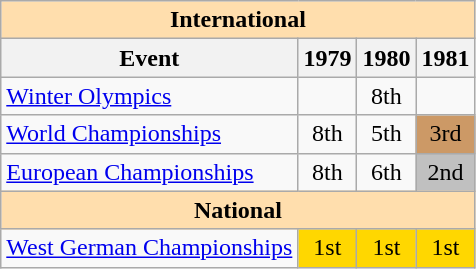<table class="wikitable" style="text-align:center">
<tr>
<th style="background-color: #ffdead; " colspan=4 align=center>International</th>
</tr>
<tr>
<th>Event</th>
<th>1979</th>
<th>1980</th>
<th>1981</th>
</tr>
<tr>
<td align=left><a href='#'>Winter Olympics</a></td>
<td></td>
<td>8th</td>
<td></td>
</tr>
<tr>
<td align=left><a href='#'>World Championships</a></td>
<td>8th</td>
<td>5th</td>
<td bgcolor=cc9966>3rd</td>
</tr>
<tr>
<td align=left><a href='#'>European Championships</a></td>
<td>8th</td>
<td>6th</td>
<td bgcolor=silver>2nd</td>
</tr>
<tr>
<th style="background-color: #ffdead; " colspan=4 align=center>National</th>
</tr>
<tr>
<td align=left><a href='#'>West German Championships</a></td>
<td bgcolor=gold>1st</td>
<td bgcolor=gold>1st</td>
<td bgcolor=gold>1st</td>
</tr>
</table>
